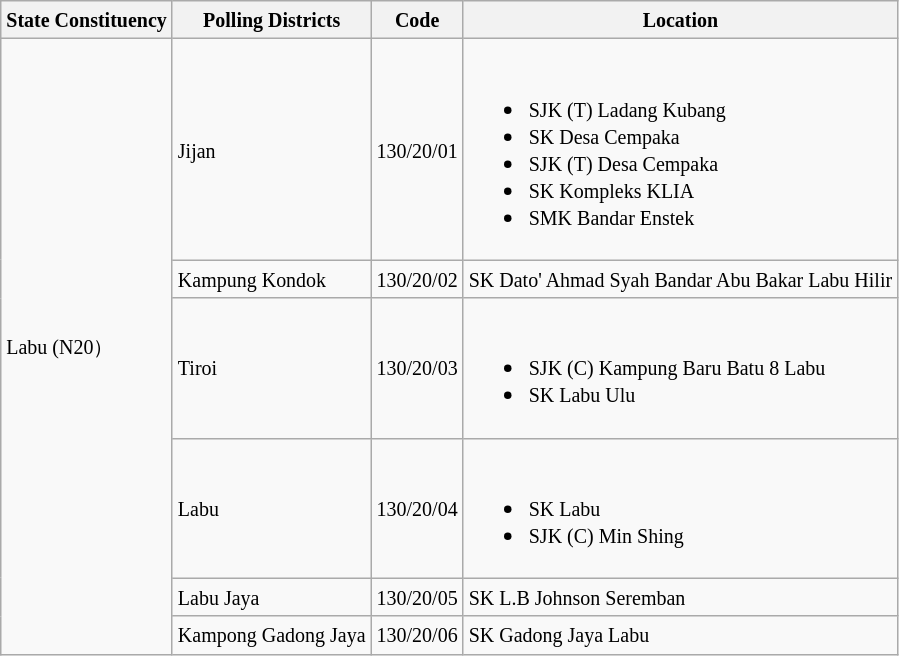<table class="wikitable sortable mw-collapsible">
<tr>
<th><small>State Constituency</small></th>
<th><small>Polling Districts</small></th>
<th><small>Code</small></th>
<th><small>Location</small></th>
</tr>
<tr>
<td rowspan="6"><small>Labu (N20）</small></td>
<td><small>Jijan</small></td>
<td><small>130/20/01</small></td>
<td><br><ul><li><small>SJK (T) Ladang Kubang</small></li><li><small>SK Desa Cempaka</small></li><li><small>SJK (T) Desa Cempaka</small></li><li><small>SK Kompleks KLIA</small></li><li><small>SMK Bandar Enstek</small></li></ul></td>
</tr>
<tr>
<td><small>Kampung Kondok</small></td>
<td><small>130/20/02</small></td>
<td><small>SK Dato' Ahmad Syah Bandar Abu Bakar Labu Hilir</small></td>
</tr>
<tr>
<td><small>Tiroi</small></td>
<td><small>130/20/03</small></td>
<td><br><ul><li><small>SJK (C) Kampung Baru Batu 8 Labu</small></li><li><small>SK Labu Ulu</small></li></ul></td>
</tr>
<tr>
<td><small>Labu</small></td>
<td><small>130/20/04</small></td>
<td><br><ul><li><small>SK Labu</small></li><li><small>SJK (C) Min Shing</small></li></ul></td>
</tr>
<tr>
<td><small>Labu Jaya</small></td>
<td><small>130/20/05</small></td>
<td><small>SK L.B Johnson Seremban</small></td>
</tr>
<tr>
<td><small>Kampong Gadong Jaya</small></td>
<td><small>130/20/06</small></td>
<td><small>SK Gadong Jaya Labu</small></td>
</tr>
</table>
